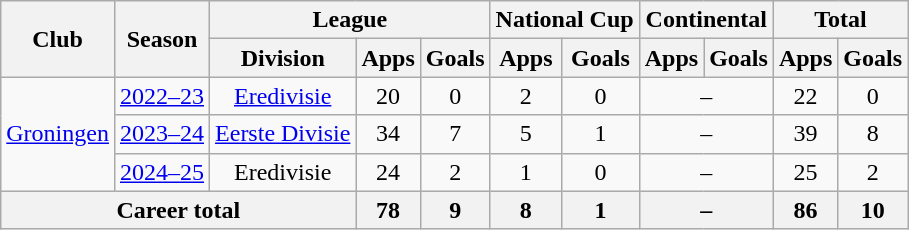<table class="wikitable" style="text-align:center">
<tr>
<th rowspan="2">Club</th>
<th rowspan="2">Season</th>
<th colspan="3">League</th>
<th colspan="2">National Cup</th>
<th colspan="2">Continental</th>
<th colspan="2">Total</th>
</tr>
<tr>
<th>Division</th>
<th>Apps</th>
<th>Goals</th>
<th>Apps</th>
<th>Goals</th>
<th>Apps</th>
<th>Goals</th>
<th>Apps</th>
<th>Goals</th>
</tr>
<tr>
<td rowspan="3"><a href='#'>Groningen</a></td>
<td><a href='#'>2022–23</a></td>
<td><a href='#'>Eredivisie</a></td>
<td>20</td>
<td>0</td>
<td>2</td>
<td>0</td>
<td colspan="2">–</td>
<td>22</td>
<td>0</td>
</tr>
<tr>
<td><a href='#'>2023–24</a></td>
<td><a href='#'>Eerste Divisie</a></td>
<td>34</td>
<td>7</td>
<td>5</td>
<td>1</td>
<td colspan="2">–</td>
<td>39</td>
<td>8</td>
</tr>
<tr>
<td><a href='#'>2024–25</a></td>
<td>Eredivisie</td>
<td>24</td>
<td>2</td>
<td>1</td>
<td>0</td>
<td colspan="2">–</td>
<td>25</td>
<td>2</td>
</tr>
<tr>
<th colspan="3">Career total</th>
<th>78</th>
<th>9</th>
<th>8</th>
<th>1</th>
<th colspan="2">–</th>
<th>86</th>
<th>10</th>
</tr>
</table>
